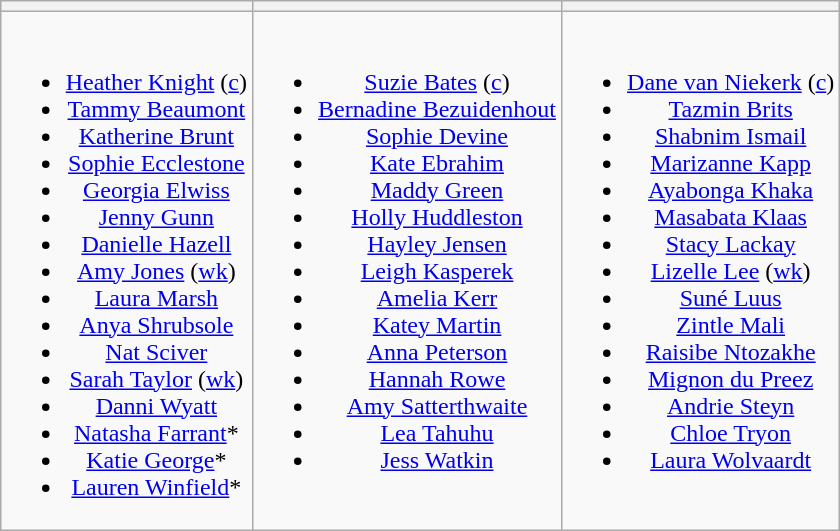<table class="wikitable" style="text-align:center; margin:auto">
<tr>
<th></th>
<th></th>
<th></th>
</tr>
<tr style="vertical-align:top">
<td><br><ul><li><a href='#'>Heather Knight</a> (<a href='#'>c</a>)</li><li><a href='#'>Tammy Beaumont</a></li><li><a href='#'>Katherine Brunt</a></li><li><a href='#'>Sophie Ecclestone</a></li><li><a href='#'>Georgia Elwiss</a></li><li><a href='#'>Jenny Gunn</a></li><li><a href='#'>Danielle Hazell</a></li><li><a href='#'>Amy Jones</a> (<a href='#'>wk</a>)</li><li><a href='#'>Laura Marsh</a></li><li><a href='#'>Anya Shrubsole</a></li><li><a href='#'>Nat Sciver</a></li><li><a href='#'>Sarah Taylor</a> (<a href='#'>wk</a>)</li><li><a href='#'>Danni Wyatt</a></li><li><a href='#'>Natasha Farrant</a>*</li><li><a href='#'>Katie George</a>*</li><li><a href='#'>Lauren Winfield</a>*</li></ul></td>
<td><br><ul><li><a href='#'>Suzie Bates</a> (<a href='#'>c</a>)</li><li><a href='#'>Bernadine Bezuidenhout</a></li><li><a href='#'>Sophie Devine</a></li><li><a href='#'>Kate Ebrahim</a></li><li><a href='#'>Maddy Green</a></li><li><a href='#'>Holly Huddleston</a></li><li><a href='#'>Hayley Jensen</a></li><li><a href='#'>Leigh Kasperek</a></li><li><a href='#'>Amelia Kerr</a></li><li><a href='#'>Katey Martin</a></li><li><a href='#'>Anna Peterson</a></li><li><a href='#'>Hannah Rowe</a></li><li><a href='#'>Amy Satterthwaite</a></li><li><a href='#'>Lea Tahuhu</a></li><li><a href='#'>Jess Watkin</a></li></ul></td>
<td><br><ul><li><a href='#'>Dane van Niekerk</a> (<a href='#'>c</a>)</li><li><a href='#'>Tazmin Brits</a></li><li><a href='#'>Shabnim Ismail</a></li><li><a href='#'>Marizanne Kapp</a></li><li><a href='#'>Ayabonga Khaka</a></li><li><a href='#'>Masabata Klaas</a></li><li><a href='#'>Stacy Lackay</a></li><li><a href='#'>Lizelle Lee</a> (<a href='#'>wk</a>)</li><li><a href='#'>Suné Luus</a></li><li><a href='#'>Zintle Mali</a></li><li><a href='#'>Raisibe Ntozakhe</a></li><li><a href='#'>Mignon du Preez</a></li><li><a href='#'>Andrie Steyn</a></li><li><a href='#'>Chloe Tryon</a></li><li><a href='#'>Laura Wolvaardt</a></li></ul></td>
</tr>
</table>
